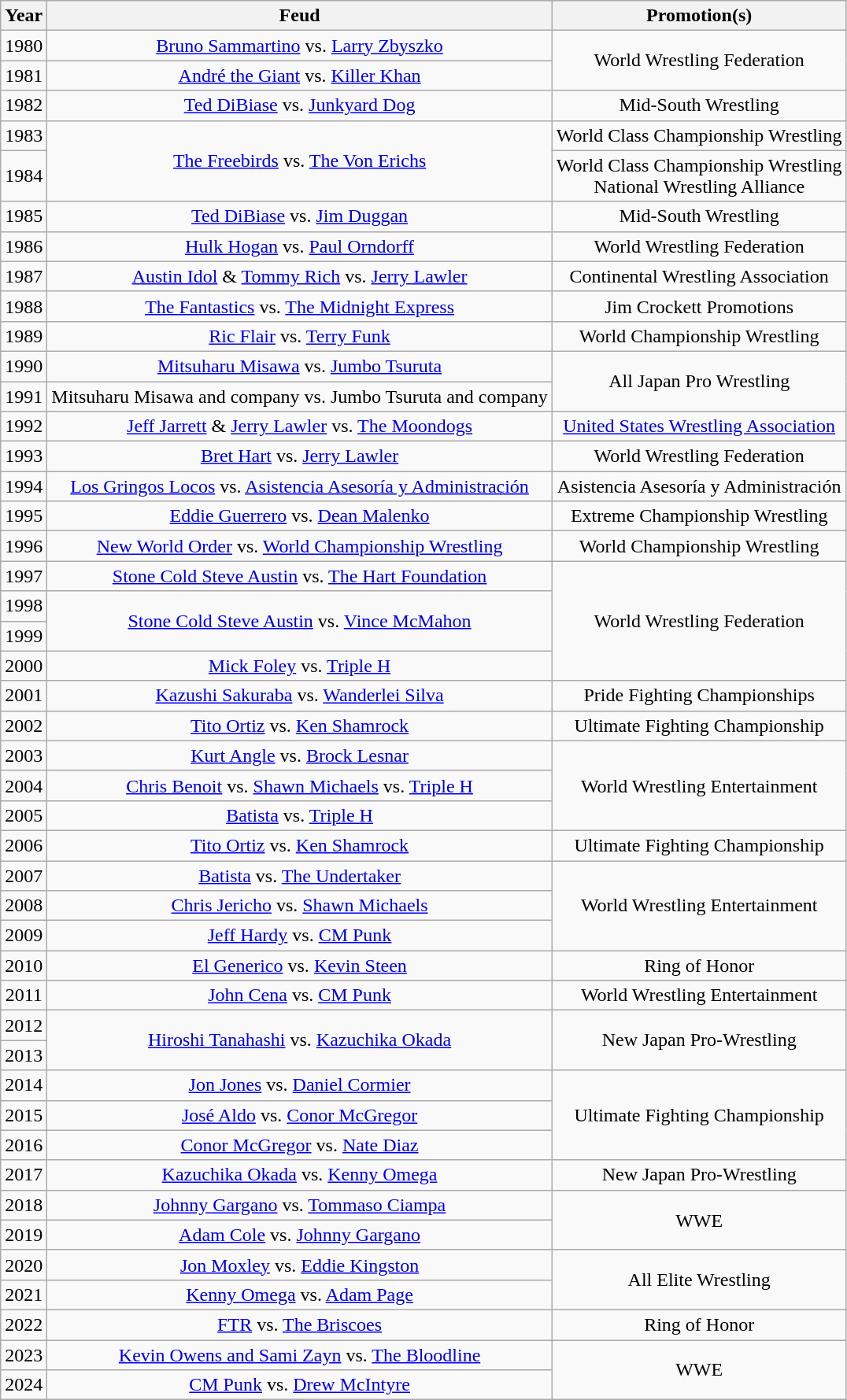<table class="wikitable sortable" style="text-align: center">
<tr>
<th>Year</th>
<th>Feud</th>
<th>Promotion(s)</th>
</tr>
<tr>
<td>1980</td>
<td><a href='#'>Bruno Sammartino</a> vs. <a href='#'>Larry Zbyszko</a></td>
<td rowspan=2>World Wrestling Federation</td>
</tr>
<tr>
<td>1981</td>
<td><a href='#'>André the Giant</a> vs. <a href='#'>Killer Khan</a></td>
</tr>
<tr>
<td>1982</td>
<td><a href='#'>Ted DiBiase</a> vs. <a href='#'>Junkyard Dog</a></td>
<td>Mid-South Wrestling</td>
</tr>
<tr>
<td>1983</td>
<td rowspan=2><a href='#'>The Freebirds</a> vs. <a href='#'>The Von Erichs</a></td>
<td>World Class Championship Wrestling</td>
</tr>
<tr>
<td>1984</td>
<td>World Class Championship Wrestling<br>National Wrestling Alliance</td>
</tr>
<tr>
<td>1985</td>
<td><a href='#'>Ted DiBiase</a> vs. <a href='#'>Jim Duggan</a></td>
<td>Mid-South Wrestling</td>
</tr>
<tr>
<td>1986</td>
<td><a href='#'>Hulk Hogan</a> vs. <a href='#'>Paul Orndorff</a></td>
<td>World Wrestling Federation</td>
</tr>
<tr>
<td>1987</td>
<td><a href='#'>Austin Idol</a> & <a href='#'>Tommy Rich</a> vs. <a href='#'>Jerry Lawler</a></td>
<td>Continental Wrestling Association</td>
</tr>
<tr>
<td>1988</td>
<td><a href='#'>The Fantastics</a> vs. <a href='#'>The Midnight Express</a></td>
<td>Jim Crockett Promotions</td>
</tr>
<tr>
<td>1989</td>
<td><a href='#'>Ric Flair</a> vs. <a href='#'>Terry Funk</a></td>
<td>World Championship Wrestling</td>
</tr>
<tr>
<td>1990</td>
<td><a href='#'>Mitsuharu Misawa</a> vs. <a href='#'>Jumbo Tsuruta</a></td>
<td rowspan=2>All Japan Pro Wrestling</td>
</tr>
<tr>
<td>1991</td>
<td>Mitsuharu Misawa and company vs. Jumbo Tsuruta and company</td>
</tr>
<tr>
<td>1992</td>
<td><a href='#'>Jeff Jarrett</a> & <a href='#'>Jerry Lawler</a> vs. <a href='#'>The Moondogs</a></td>
<td><a href='#'>United States Wrestling Association</a></td>
</tr>
<tr>
<td>1993</td>
<td><a href='#'>Bret Hart</a> vs. <a href='#'>Jerry Lawler</a></td>
<td>World Wrestling Federation</td>
</tr>
<tr>
<td>1994</td>
<td><a href='#'>Los Gringos Locos</a> vs. <a href='#'>Asistencia Asesoría y Administración</a></td>
<td>Asistencia Asesoría y Administración</td>
</tr>
<tr>
<td>1995</td>
<td><a href='#'>Eddie Guerrero</a> vs. <a href='#'>Dean Malenko</a></td>
<td>Extreme Championship Wrestling</td>
</tr>
<tr>
<td>1996</td>
<td><a href='#'>New World Order</a> vs. <a href='#'>World Championship Wrestling</a></td>
<td>World Championship Wrestling</td>
</tr>
<tr>
<td>1997</td>
<td><a href='#'>Stone Cold Steve Austin</a> vs. <a href='#'>The Hart Foundation</a></td>
<td rowspan=4>World Wrestling Federation</td>
</tr>
<tr>
<td>1998</td>
<td rowspan=2><a href='#'>Stone Cold Steve Austin</a> vs. <a href='#'>Vince McMahon</a></td>
</tr>
<tr>
<td>1999</td>
</tr>
<tr>
<td>2000</td>
<td><a href='#'>Mick Foley</a> vs. <a href='#'>Triple H</a></td>
</tr>
<tr>
<td>2001</td>
<td><a href='#'>Kazushi Sakuraba</a> vs. <a href='#'>Wanderlei Silva</a></td>
<td>Pride Fighting Championships</td>
</tr>
<tr>
<td>2002</td>
<td><a href='#'>Tito Ortiz</a> vs. <a href='#'>Ken Shamrock</a></td>
<td>Ultimate Fighting Championship</td>
</tr>
<tr>
<td>2003</td>
<td><a href='#'>Kurt Angle</a> vs. <a href='#'>Brock Lesnar</a></td>
<td rowspan=3>World Wrestling Entertainment</td>
</tr>
<tr>
<td>2004</td>
<td><a href='#'>Chris Benoit</a> vs. <a href='#'>Shawn Michaels</a> vs. <a href='#'>Triple H</a></td>
</tr>
<tr>
<td>2005</td>
<td><a href='#'>Batista</a> vs. <a href='#'>Triple H</a></td>
</tr>
<tr>
<td>2006</td>
<td><a href='#'>Tito Ortiz</a> vs. <a href='#'>Ken Shamrock</a></td>
<td>Ultimate Fighting Championship</td>
</tr>
<tr>
<td>2007</td>
<td><a href='#'>Batista</a> vs. <a href='#'>The Undertaker</a></td>
<td rowspan=3>World Wrestling Entertainment</td>
</tr>
<tr>
<td>2008</td>
<td><a href='#'>Chris Jericho</a> vs. <a href='#'>Shawn Michaels</a></td>
</tr>
<tr>
<td>2009</td>
<td><a href='#'>Jeff Hardy</a> vs. <a href='#'>CM Punk</a></td>
</tr>
<tr>
<td>2010</td>
<td><a href='#'>El Generico</a> vs. <a href='#'>Kevin Steen</a></td>
<td>Ring of Honor</td>
</tr>
<tr>
<td>2011</td>
<td><a href='#'>John Cena</a> vs. <a href='#'>CM Punk</a></td>
<td>World Wrestling Entertainment</td>
</tr>
<tr>
<td>2012</td>
<td rowspan=2><a href='#'>Hiroshi Tanahashi</a> vs. <a href='#'>Kazuchika Okada</a></td>
<td rowspan=2>New Japan Pro-Wrestling</td>
</tr>
<tr>
<td>2013</td>
</tr>
<tr>
<td>2014</td>
<td><a href='#'>Jon Jones</a> vs. <a href='#'>Daniel Cormier</a></td>
<td rowspan=3>Ultimate Fighting Championship</td>
</tr>
<tr>
<td>2015</td>
<td><a href='#'>José Aldo</a> vs. <a href='#'>Conor McGregor</a></td>
</tr>
<tr>
<td>2016</td>
<td><a href='#'>Conor McGregor</a> vs. <a href='#'>Nate Diaz</a></td>
</tr>
<tr>
<td>2017</td>
<td><a href='#'>Kazuchika Okada</a> vs. <a href='#'>Kenny Omega</a></td>
<td>New Japan Pro-Wrestling</td>
</tr>
<tr>
<td>2018</td>
<td><a href='#'>Johnny Gargano</a> vs. <a href='#'>Tommaso Ciampa</a></td>
<td rowspan=2>WWE</td>
</tr>
<tr>
<td>2019</td>
<td><a href='#'>Adam Cole</a> vs. <a href='#'>Johnny Gargano</a></td>
</tr>
<tr>
<td>2020</td>
<td><a href='#'>Jon Moxley</a> vs. <a href='#'>Eddie Kingston</a></td>
<td rowspan="2">All Elite Wrestling</td>
</tr>
<tr>
<td>2021</td>
<td><a href='#'>Kenny Omega</a> vs. <a href='#'>Adam Page</a></td>
</tr>
<tr>
<td>2022</td>
<td><a href='#'>FTR</a> vs. <a href='#'>The Briscoes</a></td>
<td>Ring of Honor</td>
</tr>
<tr>
<td>2023</td>
<td><a href='#'>Kevin Owens and Sami Zayn</a> vs. <a href='#'>The Bloodline</a></td>
<td rowspan="2">WWE</td>
</tr>
<tr>
<td>2024</td>
<td><a href='#'>CM Punk</a> vs. <a href='#'>Drew McIntyre</a></td>
</tr>
</table>
